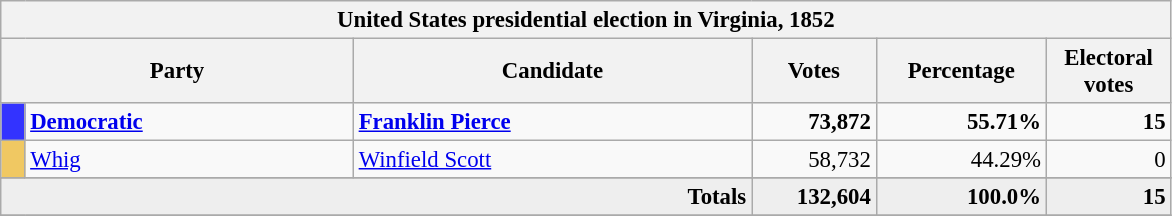<table class="wikitable" style="font-size: 95%;">
<tr>
<th colspan="6">United States presidential election in Virginia, 1852</th>
</tr>
<tr>
<th colspan="2" style="width: 15em">Party</th>
<th style="width: 17em">Candidate</th>
<th style="width: 5em">Votes</th>
<th style="width: 7em">Percentage</th>
<th style="width: 5em">Electoral votes</th>
</tr>
<tr>
<th style="background-color:#3333FF; width: 3px"></th>
<td style="width: 130px"><strong><a href='#'>Democratic</a></strong></td>
<td><strong><a href='#'>Franklin Pierce</a></strong></td>
<td align="right"><strong>73,872</strong></td>
<td align="right"><strong>55.71%</strong></td>
<td align="right"><strong>15</strong></td>
</tr>
<tr>
<th style="background-color:#F0C862; width: 3px"></th>
<td style="width: 130px"><a href='#'>Whig</a></td>
<td><a href='#'>Winfield Scott</a></td>
<td align="right">58,732</td>
<td align="right">44.29%</td>
<td align="right">0</td>
</tr>
<tr>
</tr>
<tr bgcolor="#EEEEEE">
<td colspan="3" align="right"><strong>Totals</strong></td>
<td align="right"><strong>132,604</strong></td>
<td align="right"><strong>100.0%</strong></td>
<td align="right"><strong>15</strong></td>
</tr>
<tr>
</tr>
</table>
